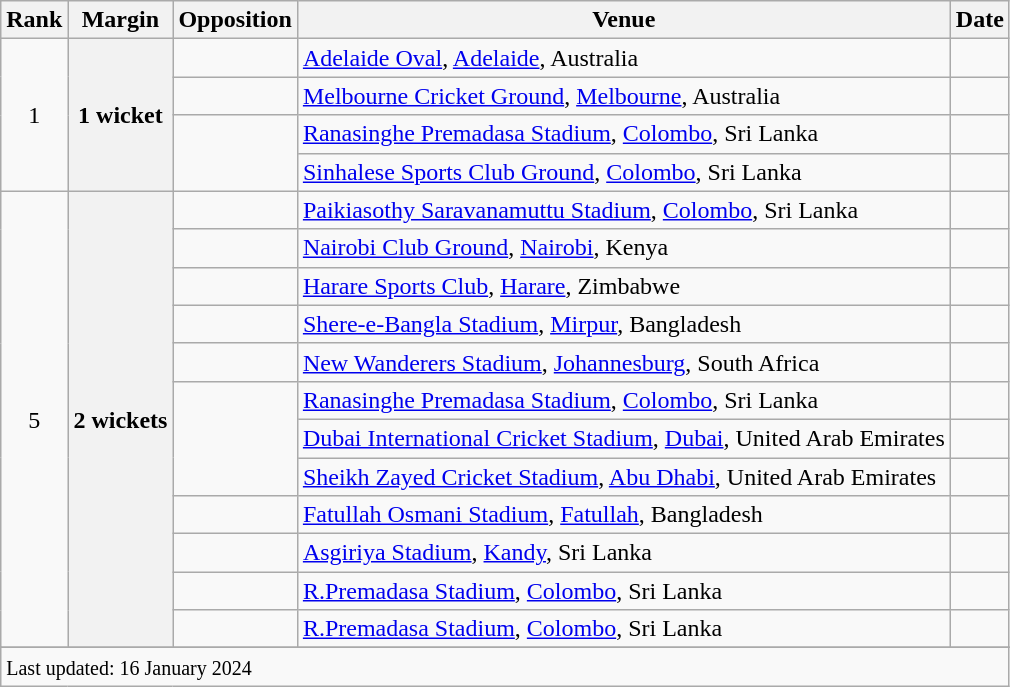<table class="wikitable plainrowheaders sortable">
<tr>
<th scope=col>Rank</th>
<th scope=col>Margin</th>
<th scope=col>Opposition</th>
<th scope=col>Venue</th>
<th scope=col>Date</th>
</tr>
<tr>
<td align=center rowspan=4>1</td>
<th scope=row style=text-align:center; rowspan=4>1 wicket</th>
<td></td>
<td><a href='#'>Adelaide Oval</a>, <a href='#'>Adelaide</a>, Australia</td>
<td></td>
</tr>
<tr>
<td></td>
<td><a href='#'>Melbourne Cricket Ground</a>, <a href='#'>Melbourne</a>, Australia</td>
<td></td>
</tr>
<tr>
<td rowspan=2></td>
<td><a href='#'>Ranasinghe Premadasa Stadium</a>, <a href='#'>Colombo</a>, Sri Lanka</td>
<td></td>
</tr>
<tr>
<td><a href='#'>Sinhalese Sports Club Ground</a>, <a href='#'>Colombo</a>, Sri Lanka</td>
<td></td>
</tr>
<tr>
<td rowspan="12" align="center">5</td>
<th rowspan="12" scope="row" style="text-align:center;">2 wickets</th>
<td></td>
<td><a href='#'>Paikiasothy Saravanamuttu Stadium</a>, <a href='#'>Colombo</a>, Sri Lanka</td>
<td></td>
</tr>
<tr>
<td></td>
<td><a href='#'>Nairobi Club Ground</a>, <a href='#'>Nairobi</a>, Kenya</td>
<td></td>
</tr>
<tr>
<td></td>
<td><a href='#'>Harare Sports Club</a>, <a href='#'>Harare</a>, Zimbabwe</td>
<td></td>
</tr>
<tr>
<td></td>
<td><a href='#'>Shere-e-Bangla Stadium</a>, <a href='#'>Mirpur</a>, Bangladesh</td>
<td></td>
</tr>
<tr>
<td></td>
<td><a href='#'>New Wanderers Stadium</a>, <a href='#'>Johannesburg</a>, South Africa</td>
<td></td>
</tr>
<tr>
<td rowspan=3></td>
<td><a href='#'>Ranasinghe Premadasa Stadium</a>, <a href='#'>Colombo</a>, Sri Lanka</td>
<td></td>
</tr>
<tr>
<td><a href='#'>Dubai International Cricket Stadium</a>, <a href='#'>Dubai</a>, United Arab Emirates</td>
<td></td>
</tr>
<tr>
<td><a href='#'>Sheikh Zayed Cricket Stadium</a>, <a href='#'>Abu Dhabi</a>, United Arab Emirates</td>
<td></td>
</tr>
<tr>
<td></td>
<td><a href='#'>Fatullah Osmani Stadium</a>, <a href='#'>Fatullah</a>, Bangladesh</td>
<td></td>
</tr>
<tr>
<td></td>
<td><a href='#'>Asgiriya Stadium</a>, <a href='#'>Kandy</a>, Sri Lanka</td>
<td></td>
</tr>
<tr>
<td></td>
<td><a href='#'>R.Premadasa Stadium</a>, <a href='#'>Colombo</a>, Sri Lanka</td>
<td></td>
</tr>
<tr>
<td></td>
<td><a href='#'>R.Premadasa Stadium</a>, <a href='#'>Colombo</a>, Sri Lanka</td>
<td></td>
</tr>
<tr>
</tr>
<tr class=sortbottom>
<td colspan=6><small>Last updated: 16 January 2024</small></td>
</tr>
</table>
